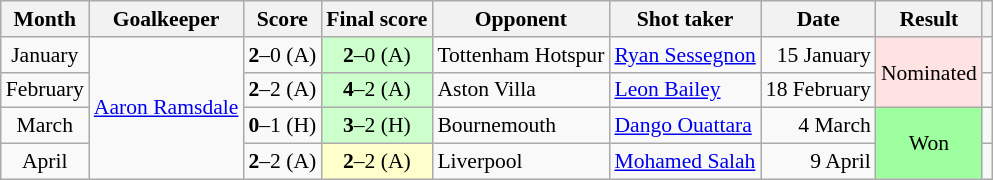<table class="wikitable" style="text-align:center; font-size:90%;">
<tr>
<th>Month</th>
<th>Goalkeeper</th>
<th>Score</th>
<th>Final score</th>
<th>Opponent</th>
<th>Shot taker</th>
<th>Date</th>
<th>Result</th>
<th></th>
</tr>
<tr>
<td>January</td>
<td rowspan="4" style="text-align:left;"> <a href='#'>Aaron Ramsdale</a></td>
<td><strong>2</strong>–0 (A)</td>
<td style="background:#ccffcc;"><strong>2</strong>–0 (A)</td>
<td style="text-align:left;">Tottenham Hotspur</td>
<td style="text-align:left;"><a href='#'>Ryan Sessegnon</a></td>
<td style="text-align:right;">15 January</td>
<td rowspan="2" style="background:#ffe3e3;">Nominated</td>
<td></td>
</tr>
<tr>
<td>February</td>
<td><strong>2</strong>–2 (A)</td>
<td style="background:#ccffcc;"><strong>4</strong>–2 (A)</td>
<td style="text-align:left;">Aston Villa</td>
<td style="text-align:left;"><a href='#'>Leon Bailey</a></td>
<td style="text-align:right;">18 February</td>
<td></td>
</tr>
<tr>
<td>March</td>
<td><strong>0</strong>–1 (H)</td>
<td style="background:#ccffcc;"><strong>3</strong>–2 (H)</td>
<td style="text-align:left;">Bournemouth</td>
<td style="text-align:left;"><a href='#'>Dango Ouattara</a></td>
<td style="text-align:right;">4 March</td>
<td rowspan="2" style="background:#9eff9e;">Won</td>
<td></td>
</tr>
<tr>
<td>April</td>
<td><strong>2</strong>–2 (A)</td>
<td style="background:#ffffcc;"><strong>2</strong>–2 (A)</td>
<td style="text-align:left;">Liverpool</td>
<td style="text-align:left;"><a href='#'>Mohamed Salah</a></td>
<td style="text-align:right;">9 April</td>
<td></td>
</tr>
</table>
